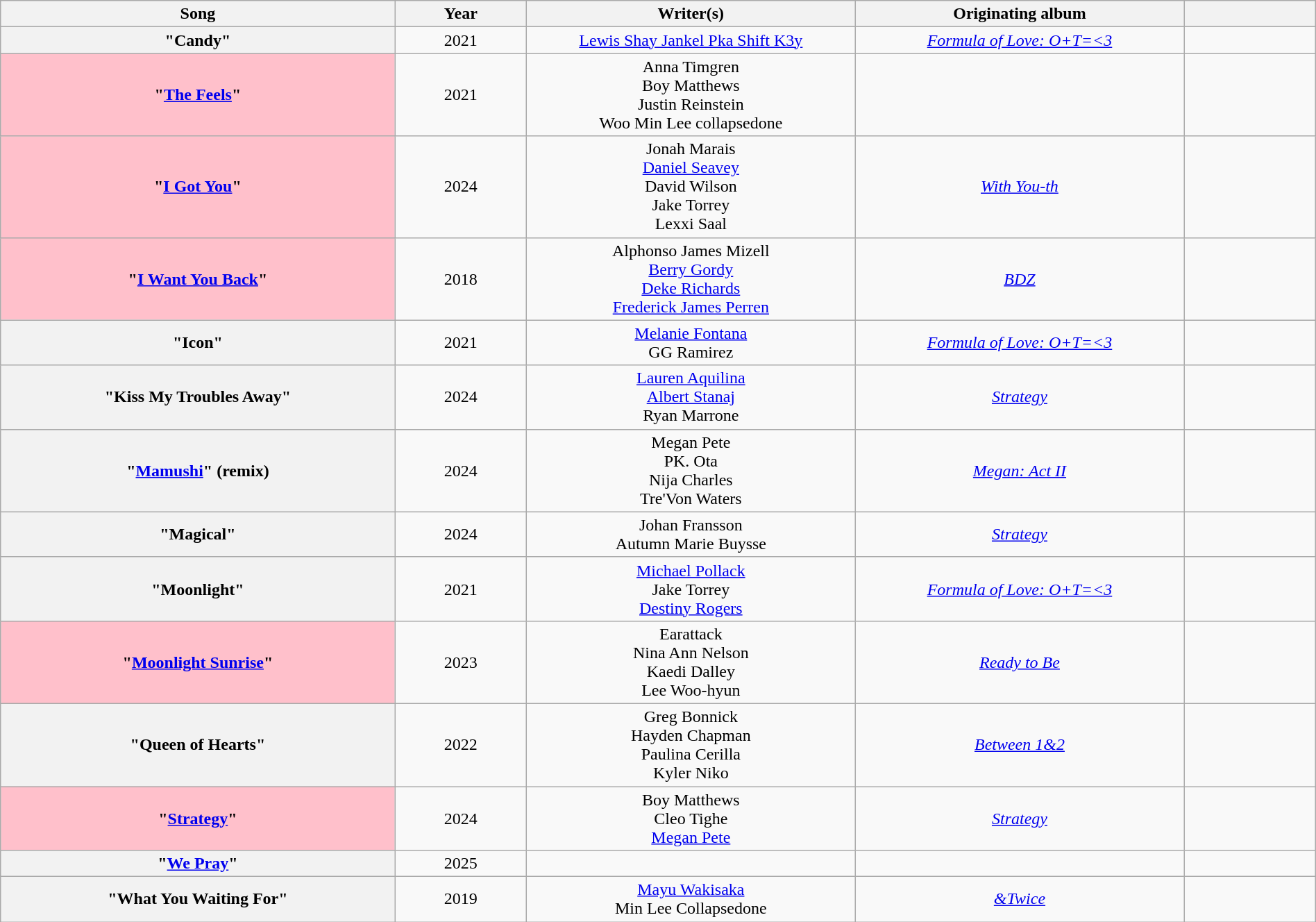<table class="wikitable sortable plainrowheaders" style="text-align:center; width:100%">
<tr>
<th style="width:30%;">Song</th>
<th style="width:10%;">Year</th>
<th style="width:25%;">Writer(s)</th>
<th style="width:25%;">Originating album</th>
<th style="width:10%;" class="unsortable"></th>
</tr>
<tr>
<th scope=row>"Candy"</th>
<td>2021</td>
<td><a href='#'>Lewis Shay Jankel Pka Shift K3y</a></td>
<td><em><a href='#'>Formula of Love: O+T=<3</a></em></td>
<td></td>
</tr>
<tr>
<th scope=row style="background-color:pink">"<a href='#'>The Feels</a>"</th>
<td>2021</td>
<td>Anna Timgren<br>Boy Matthews<br>Justin Reinstein<br>Woo Min Lee collapsedone</td>
<td></td>
<td></td>
</tr>
<tr>
<th scope=row style="background-color:pink">"<a href='#'>I Got You</a>"</th>
<td>2024</td>
<td>Jonah Marais<br><a href='#'>Daniel Seavey</a><br>David Wilson<br>Jake Torrey<br>Lexxi Saal</td>
<td><em><a href='#'>With You-th</a></em></td>
<td></td>
</tr>
<tr>
<th scope=row style="background-color:pink">"<a href='#'>I Want You Back</a>"</th>
<td>2018</td>
<td>Alphonso James Mizell<br><a href='#'>Berry Gordy</a><br><a href='#'>Deke Richards</a><br><a href='#'>Frederick James Perren</a></td>
<td><em><a href='#'>BDZ</a></em></td>
<td></td>
</tr>
<tr>
<th scope=row>"Icon"</th>
<td>2021</td>
<td><a href='#'>Melanie Fontana</a><br>GG Ramirez</td>
<td><em><a href='#'>Formula of Love: O+T=<3</a></em></td>
<td></td>
</tr>
<tr>
<th scope=row>"Kiss My Troubles Away"</th>
<td>2024</td>
<td><a href='#'>Lauren Aquilina</a><br><a href='#'>Albert Stanaj</a><br>Ryan Marrone</td>
<td><em><a href='#'>Strategy</a></em></td>
<td></td>
</tr>
<tr>
<th scope=row>"<a href='#'>Mamushi</a>" (remix)</th>
<td>2024</td>
<td>Megan Pete<br>PK. Ota<br>Nija Charles<br>Tre'Von Waters</td>
<td><em><a href='#'>Megan: Act II</a></em></td>
<td></td>
</tr>
<tr>
<th scope=row>"Magical"</th>
<td>2024</td>
<td>Johan Fransson<br>Autumn Marie Buysse</td>
<td><em><a href='#'>Strategy</a></em></td>
<td></td>
</tr>
<tr>
<th scope=row>"Moonlight"</th>
<td>2021</td>
<td><a href='#'>Michael Pollack</a><br>Jake Torrey<br><a href='#'>Destiny Rogers</a></td>
<td><em><a href='#'>Formula of Love: O+T=<3</a></em></td>
<td></td>
</tr>
<tr>
<th scope=row style="background-color:pink">"<a href='#'>Moonlight Sunrise</a>"</th>
<td>2023</td>
<td>Earattack<br>Nina Ann Nelson<br>Kaedi Dalley<br>Lee Woo-hyun</td>
<td><em><a href='#'>Ready to Be</a></em></td>
<td></td>
</tr>
<tr>
<th scope=row>"Queen of Hearts"</th>
<td>2022</td>
<td>Greg Bonnick<br>Hayden Chapman<br>Paulina Cerilla<br>Kyler Niko</td>
<td><em><a href='#'>Between 1&2</a></em></td>
<td></td>
</tr>
<tr>
<th scope=row style="background-color:pink">"<a href='#'>Strategy</a>"</th>
<td>2024</td>
<td>Boy Matthews<br>Cleo Tighe<br><a href='#'>Megan Pete</a></td>
<td><em><a href='#'>Strategy</a></em></td>
<td></td>
</tr>
<tr>
<th scope=row>"<a href='#'>We Pray</a>"<br></th>
<td>2025</td>
<td></td>
<td></td>
<td></td>
</tr>
<tr>
<th scope=row>"What You Waiting For"</th>
<td>2019</td>
<td><a href='#'>Mayu Wakisaka</a><br>Min Lee Collapsedone</td>
<td><em><a href='#'>&Twice</a></em></td>
<td></td>
</tr>
</table>
